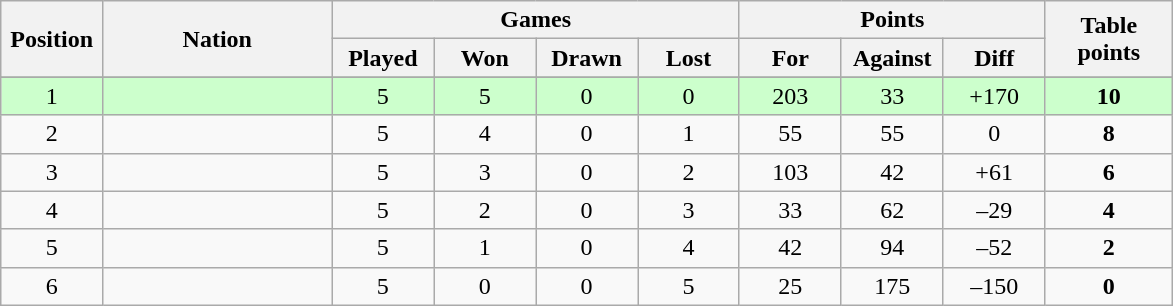<table class="wikitable" style="text-align: center;">
<tr>
<th rowspan=2 width="8%">Position</th>
<th rowspan=2 width="18%">Nation</th>
<th colspan=4 width="32%">Games</th>
<th colspan=3 width="16%">Points</th>
<th rowspan=2 width="10%">Table<br>points</th>
</tr>
<tr>
<th width="8%">Played</th>
<th width="8%">Won</th>
<th width="8%">Drawn</th>
<th width="8%">Lost</th>
<th width="8%">For</th>
<th width="8%">Against</th>
<th width="8%">Diff</th>
</tr>
<tr>
</tr>
<tr bgcolor=#ccffcc  align=center>
<td>1</td>
<td align=left></td>
<td>5</td>
<td>5</td>
<td>0</td>
<td>0</td>
<td>203</td>
<td>33</td>
<td>+170</td>
<td><strong>10</strong></td>
</tr>
<tr>
<td>2</td>
<td align=left></td>
<td>5</td>
<td>4</td>
<td>0</td>
<td>1</td>
<td>55</td>
<td>55</td>
<td>0</td>
<td><strong>8</strong></td>
</tr>
<tr>
<td>3</td>
<td align=left></td>
<td>5</td>
<td>3</td>
<td>0</td>
<td>2</td>
<td>103</td>
<td>42</td>
<td>+61</td>
<td><strong>6</strong></td>
</tr>
<tr>
<td>4</td>
<td align=left></td>
<td>5</td>
<td>2</td>
<td>0</td>
<td>3</td>
<td>33</td>
<td>62</td>
<td>–29</td>
<td><strong>4</strong></td>
</tr>
<tr>
<td>5</td>
<td align=left></td>
<td>5</td>
<td>1</td>
<td>0</td>
<td>4</td>
<td>42</td>
<td>94</td>
<td>–52</td>
<td><strong>2</strong></td>
</tr>
<tr>
<td>6</td>
<td align=left></td>
<td>5</td>
<td>0</td>
<td>0</td>
<td>5</td>
<td>25</td>
<td>175</td>
<td>–150</td>
<td><strong>0</strong></td>
</tr>
</table>
